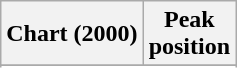<table class="wikitable sortable">
<tr>
<th align="left">Chart (2000)</th>
<th align="center">Peak<br>position</th>
</tr>
<tr>
</tr>
<tr>
</tr>
<tr>
</tr>
</table>
